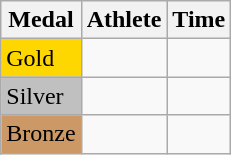<table class="wikitable">
<tr>
<th>Medal</th>
<th>Athlete</th>
<th>Time</th>
</tr>
<tr>
<td bgcolor="gold">Gold</td>
<td></td>
<td></td>
</tr>
<tr>
<td bgcolor="silver">Silver</td>
<td></td>
<td></td>
</tr>
<tr>
<td bgcolor="CC9966">Bronze</td>
<td></td>
<td></td>
</tr>
</table>
